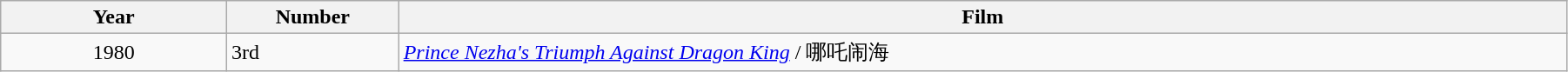<table class="wikitable" width="95%" align="center">
<tr>
<th width="6%">Year</th>
<th width="4%">Number</th>
<th width="31%">Film</th>
</tr>
<tr>
<td style="text-align:center;">1980</td>
<td>3rd</td>
<td><em><a href='#'>Prince Nezha's Triumph Against Dragon King</a></em> / 哪吒闹海</td>
</tr>
</table>
